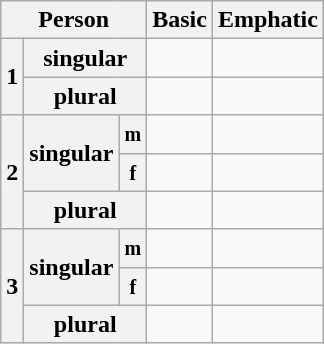<table class="wikitable">
<tr>
<th colspan="3">Person</th>
<th>Basic</th>
<th>Emphatic</th>
</tr>
<tr>
<th rowspan="2">1</th>
<th colspan="2">singular</th>
<td></td>
<td></td>
</tr>
<tr>
<th colspan="2">plural</th>
<td></td>
<td></td>
</tr>
<tr>
<th rowspan="3">2</th>
<th rowspan="2">singular</th>
<th><small>m</small></th>
<td></td>
<td></td>
</tr>
<tr>
<th><small>f</small></th>
<td></td>
<td></td>
</tr>
<tr>
<th colspan="2">plural</th>
<td></td>
<td></td>
</tr>
<tr>
<th rowspan="3">3</th>
<th rowspan="2">singular</th>
<th><small>m</small></th>
<td></td>
<td></td>
</tr>
<tr>
<th><small>f</small></th>
<td></td>
<td></td>
</tr>
<tr>
<th colspan="2">plural</th>
<td></td>
<td></td>
</tr>
</table>
